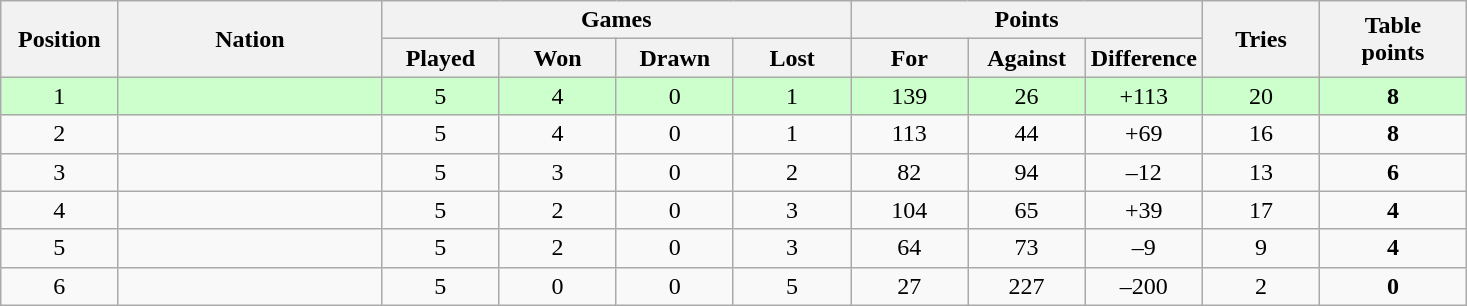<table class="wikitable" style="text-align: center;">
<tr>
<th rowspan=2 width="8%">Position</th>
<th rowspan=2 width="18%">Nation</th>
<th colspan=4 width="32%">Games</th>
<th colspan=3 width="24%">Points</th>
<th rowspan=2 width="8%">Tries</th>
<th rowspan=2 width="10%">Table<br>points</th>
</tr>
<tr>
<th width="8%">Played</th>
<th width="8%">Won</th>
<th width="8%">Drawn</th>
<th width="8%">Lost</th>
<th width="8%">For</th>
<th width="8%">Against</th>
<th width="8%">Difference</th>
</tr>
<tr bgcolor=#ccffcc align=center>
<td>1</td>
<td align=left></td>
<td>5</td>
<td>4</td>
<td>0</td>
<td>1</td>
<td>139</td>
<td>26</td>
<td>+113</td>
<td>20</td>
<td><strong>8</strong></td>
</tr>
<tr>
<td>2</td>
<td align=left></td>
<td>5</td>
<td>4</td>
<td>0</td>
<td>1</td>
<td>113</td>
<td>44</td>
<td>+69</td>
<td>16</td>
<td><strong>8</strong></td>
</tr>
<tr>
<td>3</td>
<td align=left></td>
<td>5</td>
<td>3</td>
<td>0</td>
<td>2</td>
<td>82</td>
<td>94</td>
<td>–12</td>
<td>13</td>
<td><strong>6</strong></td>
</tr>
<tr>
<td>4</td>
<td align=left></td>
<td>5</td>
<td>2</td>
<td>0</td>
<td>3</td>
<td>104</td>
<td>65</td>
<td>+39</td>
<td>17</td>
<td><strong>4</strong></td>
</tr>
<tr>
<td>5</td>
<td align=left></td>
<td>5</td>
<td>2</td>
<td>0</td>
<td>3</td>
<td>64</td>
<td>73</td>
<td>–9</td>
<td>9</td>
<td><strong>4</strong></td>
</tr>
<tr>
<td>6</td>
<td align=left></td>
<td>5</td>
<td>0</td>
<td>0</td>
<td>5</td>
<td>27</td>
<td>227</td>
<td>–200</td>
<td>2</td>
<td><strong>0</strong></td>
</tr>
</table>
